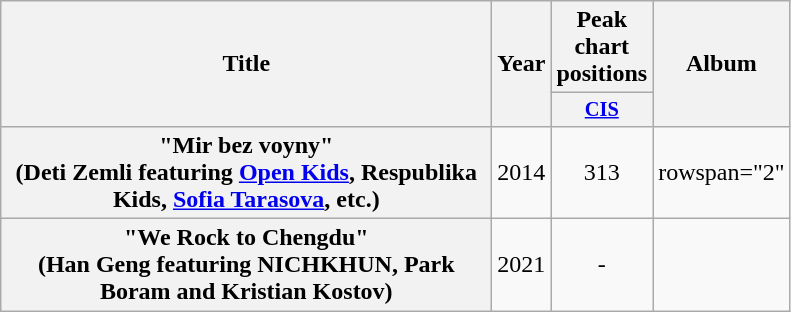<table class="wikitable plainrowheaders" style="text-align:center;">
<tr>
<th scope="col" rowspan="2" style="width:20em;">Title</th>
<th scope="col" rowspan="2" style="width:1em;">Year</th>
<th scope="col" colspan="1">Peak chart positions</th>
<th scope="col" rowspan="2">Album</th>
</tr>
<tr>
<th scope="col" style="width:3em;font-size:85%;"><a href='#'>CIS</a><br></th>
</tr>
<tr>
<th scope="row">"Mir bez voyny"<br><span>(Deti Zemli featuring <a href='#'>Open Kids</a>, Respublika Kids, <a href='#'>Sofia Tarasova</a>, etc.)</span></th>
<td>2014</td>
<td>313</td>
<td>rowspan="2" </td>
</tr>
<tr>
<th scope="row">"We Rock to Chengdu"<br><span>(Han Geng featuring NICHKHUN, Park Boram and Kristian Kostov)</span></th>
<td>2021</td>
<td>-</td>
</tr>
</table>
